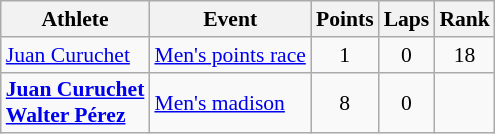<table class=wikitable style="font-size:90%">
<tr>
<th>Athlete</th>
<th>Event</th>
<th>Points</th>
<th>Laps</th>
<th>Rank</th>
</tr>
<tr align=center>
<td align=left><a href='#'>Juan Curuchet</a></td>
<td align=left><a href='#'>Men's points race</a></td>
<td>1</td>
<td>0</td>
<td>18</td>
</tr>
<tr align=center>
<td align=left><strong><a href='#'>Juan Curuchet</a><br><a href='#'>Walter Pérez</a></strong></td>
<td align=left><a href='#'>Men's madison</a></td>
<td>8</td>
<td>0</td>
<td></td>
</tr>
</table>
